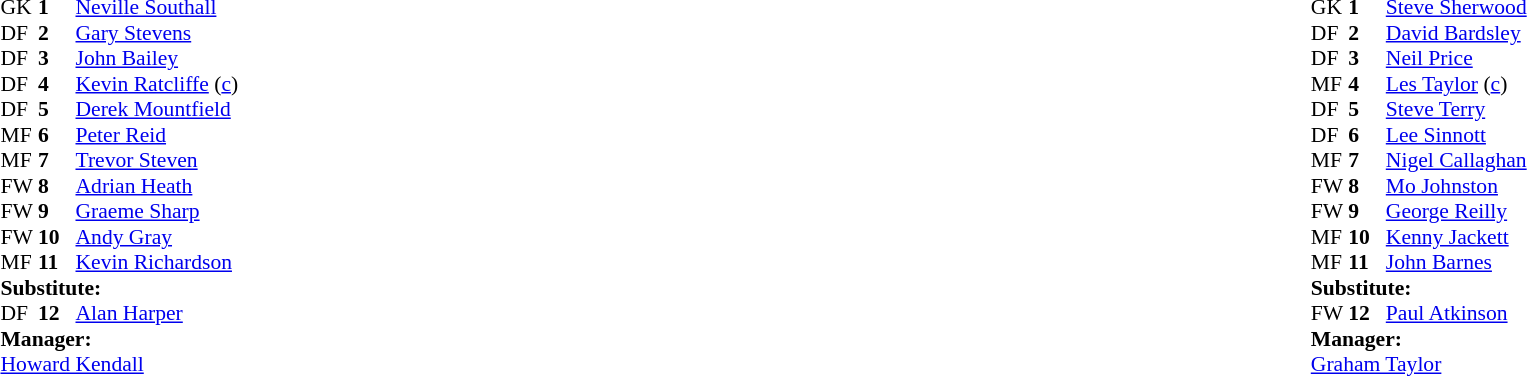<table width="100%">
<tr>
<td valign="top" width="50%"><br><table style="font-size: 90%" cellspacing="0" cellpadding="0">
<tr>
<td colspan="4"></td>
</tr>
<tr>
<th width="25"></th>
<th width="25"></th>
</tr>
<tr>
<td>GK</td>
<td><strong>1</strong></td>
<td> <a href='#'>Neville Southall</a></td>
</tr>
<tr>
<td>DF</td>
<td><strong>2</strong></td>
<td> <a href='#'>Gary Stevens</a></td>
</tr>
<tr>
<td>DF</td>
<td><strong>3</strong></td>
<td> <a href='#'>John Bailey</a></td>
</tr>
<tr>
<td>DF</td>
<td><strong>4</strong></td>
<td> <a href='#'>Kevin Ratcliffe</a> (<a href='#'>c</a>)</td>
</tr>
<tr>
<td>DF</td>
<td><strong>5</strong></td>
<td> <a href='#'>Derek Mountfield</a></td>
</tr>
<tr>
<td>MF</td>
<td><strong>6</strong></td>
<td> <a href='#'>Peter Reid</a></td>
</tr>
<tr>
<td>MF</td>
<td><strong>7</strong></td>
<td> <a href='#'>Trevor Steven</a></td>
</tr>
<tr>
<td>FW</td>
<td><strong>8</strong></td>
<td> <a href='#'>Adrian Heath</a></td>
</tr>
<tr>
<td>FW</td>
<td><strong>9</strong></td>
<td> <a href='#'>Graeme Sharp</a></td>
</tr>
<tr>
<td>FW</td>
<td><strong>10</strong></td>
<td> <a href='#'>Andy Gray</a></td>
</tr>
<tr>
<td>MF</td>
<td><strong>11</strong></td>
<td> <a href='#'>Kevin Richardson</a></td>
</tr>
<tr>
<td colspan=4><strong>Substitute:</strong></td>
</tr>
<tr>
<td>DF</td>
<td><strong>12</strong></td>
<td> <a href='#'>Alan Harper</a></td>
</tr>
<tr>
<td colspan=4><strong>Manager:</strong></td>
</tr>
<tr>
<td colspan="4"> <a href='#'>Howard Kendall</a></td>
</tr>
</table>
</td>
<td valign="top"></td>
<td valign="top" width="50%"><br><table style="font-size: 90%" cellspacing="0" cellpadding="0" align="center">
<tr>
<td colspan="4"></td>
</tr>
<tr>
<th width="25"></th>
<th width="25"></th>
</tr>
<tr>
<td>GK</td>
<td><strong>1</strong></td>
<td> <a href='#'>Steve Sherwood</a></td>
</tr>
<tr>
<td>DF</td>
<td><strong>2</strong></td>
<td> <a href='#'>David Bardsley</a></td>
</tr>
<tr>
<td>DF</td>
<td><strong>3</strong></td>
<td> <a href='#'>Neil Price</a></td>
<td></td>
<td></td>
</tr>
<tr>
<td>MF</td>
<td><strong>4</strong></td>
<td> <a href='#'>Les Taylor</a> (<a href='#'>c</a>)</td>
</tr>
<tr>
<td>DF</td>
<td><strong>5</strong></td>
<td> <a href='#'>Steve Terry</a></td>
</tr>
<tr>
<td>DF</td>
<td><strong>6</strong></td>
<td> <a href='#'>Lee Sinnott</a></td>
</tr>
<tr>
<td>MF</td>
<td><strong>7</strong></td>
<td> <a href='#'>Nigel Callaghan</a></td>
</tr>
<tr>
<td>FW</td>
<td><strong>8</strong></td>
<td> <a href='#'>Mo Johnston</a></td>
</tr>
<tr>
<td>FW</td>
<td><strong>9</strong></td>
<td> <a href='#'>George Reilly</a></td>
</tr>
<tr>
<td>MF</td>
<td><strong>10</strong></td>
<td> <a href='#'>Kenny Jackett</a></td>
</tr>
<tr>
<td>MF</td>
<td><strong>11</strong></td>
<td> <a href='#'>John Barnes</a></td>
</tr>
<tr>
<td colspan=4><strong>Substitute:</strong></td>
</tr>
<tr>
<td>FW</td>
<td><strong>12</strong></td>
<td> <a href='#'>Paul Atkinson</a></td>
<td></td>
</tr>
<tr>
<td colspan=4><strong>Manager:</strong></td>
</tr>
<tr>
<td colspan="4"> <a href='#'>Graham Taylor</a></td>
</tr>
</table>
</td>
</tr>
</table>
